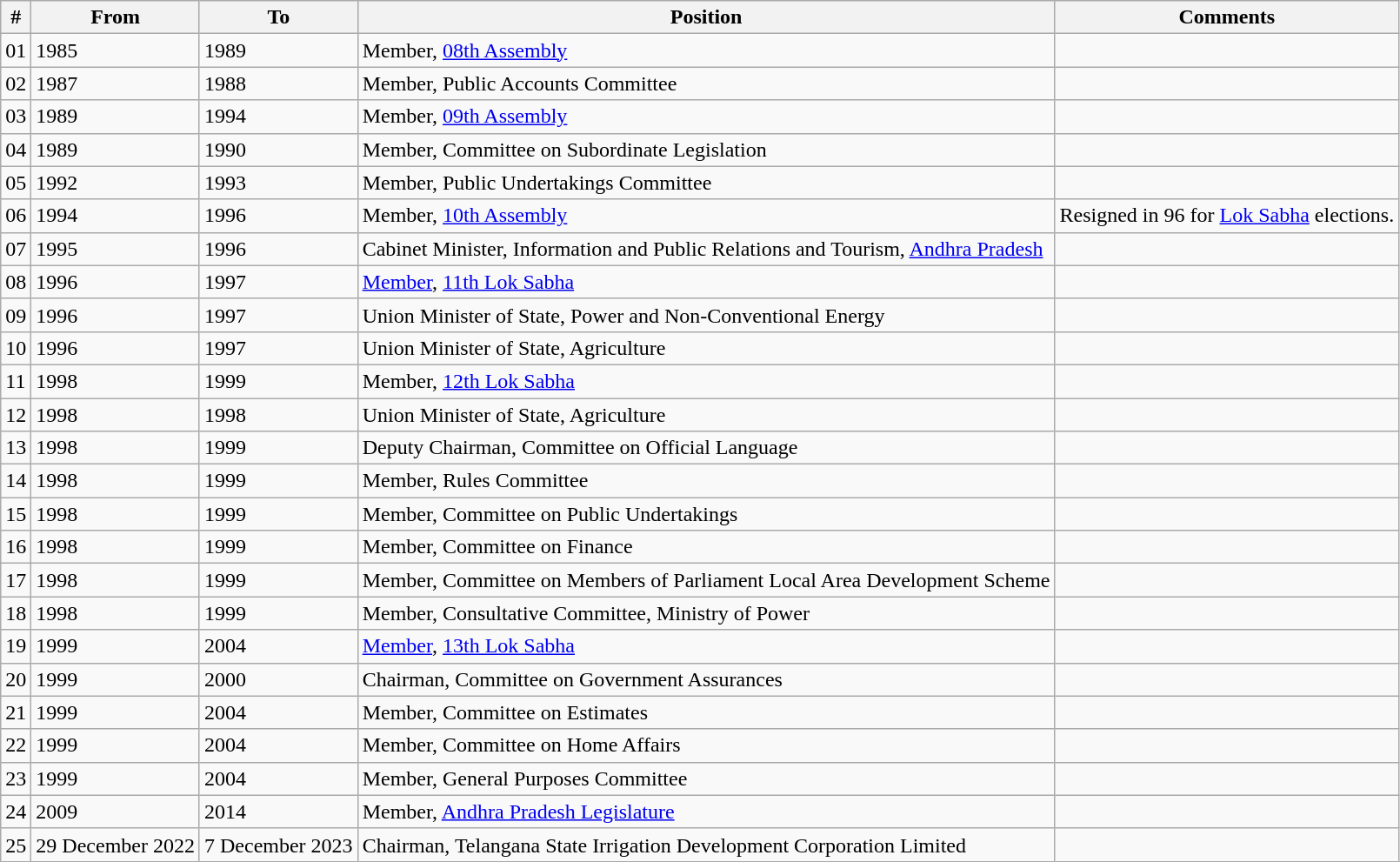<table class="wikitable sortable">
<tr>
<th>#</th>
<th>From</th>
<th>To</th>
<th>Position</th>
<th>Comments</th>
</tr>
<tr>
<td>01</td>
<td>1985</td>
<td>1989</td>
<td>Member, <a href='#'>08th Assembly</a></td>
<td></td>
</tr>
<tr>
<td>02</td>
<td>1987</td>
<td>1988</td>
<td>Member, Public Accounts Committee</td>
<td></td>
</tr>
<tr>
<td>03</td>
<td>1989</td>
<td>1994</td>
<td>Member, <a href='#'>09th Assembly</a></td>
<td></td>
</tr>
<tr>
<td>04</td>
<td>1989</td>
<td>1990</td>
<td>Member, Committee on Subordinate Legislation</td>
<td></td>
</tr>
<tr>
<td>05</td>
<td>1992</td>
<td>1993</td>
<td>Member, Public Undertakings Committee</td>
<td></td>
</tr>
<tr>
<td>06</td>
<td>1994</td>
<td>1996</td>
<td>Member, <a href='#'>10th Assembly</a></td>
<td>Resigned in 96 for <a href='#'>Lok Sabha</a> elections.</td>
</tr>
<tr>
<td>07</td>
<td>1995</td>
<td>1996</td>
<td>Cabinet Minister, Information and Public Relations and Tourism, <a href='#'>Andhra Pradesh</a></td>
<td></td>
</tr>
<tr>
<td>08</td>
<td>1996</td>
<td>1997</td>
<td><a href='#'>Member</a>, <a href='#'>11th Lok Sabha</a></td>
<td></td>
</tr>
<tr>
<td>09</td>
<td>1996</td>
<td>1997</td>
<td>Union Minister of State, Power and Non-Conventional Energy</td>
<td></td>
</tr>
<tr>
<td>10</td>
<td>1996</td>
<td>1997</td>
<td>Union Minister of State, Agriculture</td>
<td></td>
</tr>
<tr>
<td>11</td>
<td>1998</td>
<td>1999</td>
<td>Member, <a href='#'>12th Lok Sabha</a></td>
<td></td>
</tr>
<tr>
<td>12</td>
<td>1998</td>
<td>1998</td>
<td>Union Minister of State, Agriculture</td>
<td></td>
</tr>
<tr>
<td>13</td>
<td>1998</td>
<td>1999</td>
<td>Deputy Chairman, Committee on Official Language</td>
<td></td>
</tr>
<tr>
<td>14</td>
<td>1998</td>
<td>1999</td>
<td>Member, Rules Committee</td>
<td></td>
</tr>
<tr>
<td>15</td>
<td>1998</td>
<td>1999</td>
<td>Member, Committee on Public Undertakings</td>
<td></td>
</tr>
<tr>
<td>16</td>
<td>1998</td>
<td>1999</td>
<td>Member, Committee on Finance</td>
<td></td>
</tr>
<tr>
<td>17</td>
<td>1998</td>
<td>1999</td>
<td>Member, Committee on Members of Parliament Local Area Development Scheme</td>
<td></td>
</tr>
<tr>
<td>18</td>
<td>1998</td>
<td>1999</td>
<td>Member, Consultative Committee, Ministry of Power</td>
<td></td>
</tr>
<tr>
<td>19</td>
<td>1999</td>
<td>2004</td>
<td><a href='#'>Member</a>, <a href='#'>13th Lok Sabha</a></td>
<td></td>
</tr>
<tr>
<td>20</td>
<td>1999</td>
<td>2000</td>
<td>Chairman, Committee on Government Assurances</td>
<td></td>
</tr>
<tr>
<td>21</td>
<td>1999</td>
<td>2004</td>
<td>Member, Committee on Estimates</td>
<td></td>
</tr>
<tr>
<td>22</td>
<td>1999</td>
<td>2004</td>
<td>Member, Committee on Home Affairs</td>
<td></td>
</tr>
<tr>
<td>23</td>
<td>1999</td>
<td>2004</td>
<td>Member, General Purposes Committee</td>
<td></td>
</tr>
<tr>
<td>24</td>
<td>2009</td>
<td>2014</td>
<td>Member, <a href='#'>Andhra Pradesh Legislature</a></td>
<td></td>
</tr>
<tr>
<td>25</td>
<td>29 December 2022</td>
<td>7 December 2023</td>
<td>Chairman,  Telangana State Irrigation Development Corporation Limited</td>
<td></td>
</tr>
</table>
